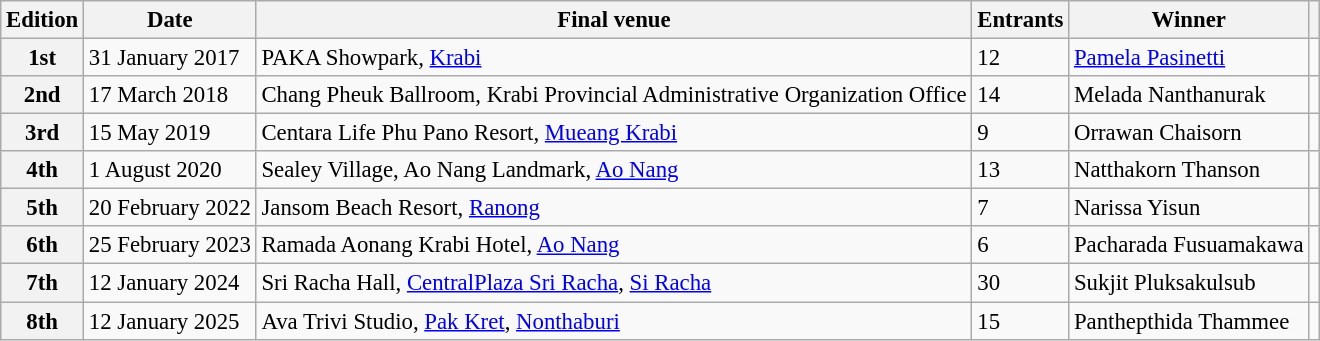<table class="wikitable defaultcenter col2left col3left col5left" style="font-size:95%;">
<tr>
<th>Edition</th>
<th>Date</th>
<th>Final venue</th>
<th>Entrants</th>
<th>Winner</th>
<th></th>
</tr>
<tr>
<th>1st</th>
<td>31 January 2017</td>
<td>PAKA Showpark, <a href='#'>Krabi</a></td>
<td>12</td>
<td><a href='#'>Pamela Pasinetti</a></td>
<td></td>
</tr>
<tr>
<th>2nd</th>
<td>17 March 2018</td>
<td>Chang Pheuk Ballroom, Krabi Provincial Administrative Organization Office</td>
<td>14</td>
<td>Melada Nanthanurak</td>
<td></td>
</tr>
<tr>
<th>3rd</th>
<td>15 May 2019</td>
<td>Centara Life Phu Pano Resort, <a href='#'>Mueang Krabi</a></td>
<td>9</td>
<td>Orrawan Chaisorn</td>
<td></td>
</tr>
<tr>
<th>4th</th>
<td>1 August 2020</td>
<td>Sealey Village, Ao Nang Landmark, <a href='#'>Ao Nang</a></td>
<td>13</td>
<td>Natthakorn Thanson</td>
<td></td>
</tr>
<tr>
<th>5th</th>
<td>20 February 2022</td>
<td>Jansom Beach Resort, <a href='#'>Ranong</a></td>
<td>7</td>
<td>Narissa Yisun</td>
<td></td>
</tr>
<tr>
<th>6th</th>
<td>25 February 2023</td>
<td>Ramada Aonang Krabi Hotel, <a href='#'>Ao Nang</a></td>
<td>6</td>
<td>Pacharada Fusuamakawa</td>
<td></td>
</tr>
<tr>
<th>7th</th>
<td>12 January 2024</td>
<td>Sri Racha Hall, <a href='#'>CentralPlaza Sri Racha</a>, <a href='#'>Si Racha</a></td>
<td>30</td>
<td>Sukjit Pluksakulsub</td>
<td></td>
</tr>
<tr>
<th>8th</th>
<td>12 January 2025</td>
<td>Ava Trivi Studio, <a href='#'>Pak Kret</a>, <a href='#'>Nonthaburi</a></td>
<td>15</td>
<td>Panthepthida Thammee</td>
<td></td>
</tr>
</table>
